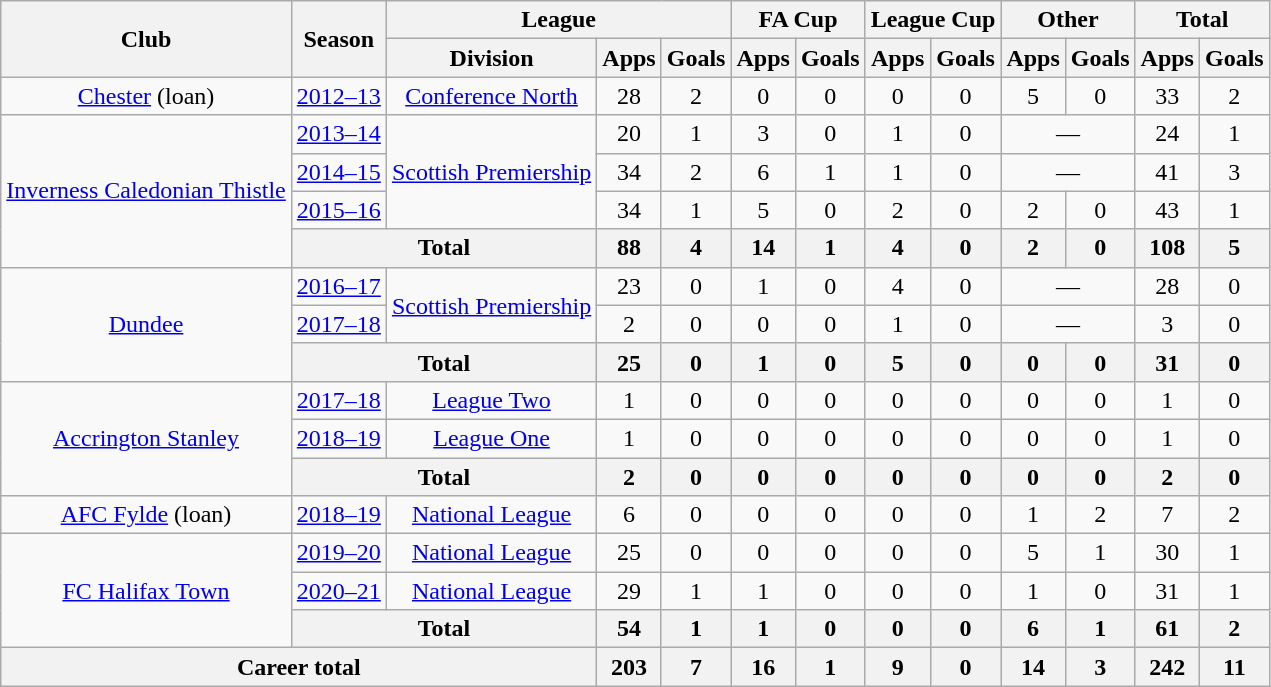<table class="wikitable" style="text-align: center">
<tr>
<th rowspan="2">Club</th>
<th rowspan="2">Season</th>
<th colspan="3">League</th>
<th colspan="2">FA Cup</th>
<th colspan="2">League Cup</th>
<th colspan="2">Other</th>
<th colspan="2">Total</th>
</tr>
<tr>
<th>Division</th>
<th>Apps</th>
<th>Goals</th>
<th>Apps</th>
<th>Goals</th>
<th>Apps</th>
<th>Goals</th>
<th>Apps</th>
<th>Goals</th>
<th>Apps</th>
<th>Goals</th>
</tr>
<tr>
<td><a href='#'>Chester</a> (loan)</td>
<td><a href='#'>2012–13</a></td>
<td><a href='#'>Conference North</a></td>
<td>28</td>
<td>2</td>
<td>0</td>
<td>0</td>
<td>0</td>
<td>0</td>
<td>5</td>
<td>0</td>
<td>33</td>
<td>2</td>
</tr>
<tr>
<td rowspan="4"><a href='#'>Inverness Caledonian Thistle</a></td>
<td><a href='#'>2013–14</a></td>
<td rowspan="3"><a href='#'>Scottish Premiership</a></td>
<td>20</td>
<td>1</td>
<td>3</td>
<td>0</td>
<td>1</td>
<td>0</td>
<td colspan="2">—</td>
<td>24</td>
<td>1</td>
</tr>
<tr>
<td><a href='#'>2014–15</a></td>
<td>34</td>
<td>2</td>
<td>6</td>
<td>1</td>
<td>1</td>
<td>0</td>
<td colspan="2">—</td>
<td>41</td>
<td>3</td>
</tr>
<tr>
<td><a href='#'>2015–16</a></td>
<td>34</td>
<td>1</td>
<td>5</td>
<td>0</td>
<td>2</td>
<td>0</td>
<td>2</td>
<td>0</td>
<td>43</td>
<td>1</td>
</tr>
<tr>
<th colspan="2">Total</th>
<th>88</th>
<th>4</th>
<th>14</th>
<th>1</th>
<th>4</th>
<th>0</th>
<th>2</th>
<th>0</th>
<th>108</th>
<th>5</th>
</tr>
<tr>
<td rowspan="3"><a href='#'>Dundee</a></td>
<td><a href='#'>2016–17</a></td>
<td rowspan="2"><a href='#'>Scottish Premiership</a></td>
<td>23</td>
<td>0</td>
<td>1</td>
<td>0</td>
<td>4</td>
<td>0</td>
<td colspan="2">—</td>
<td>28</td>
<td>0</td>
</tr>
<tr>
<td><a href='#'>2017–18</a></td>
<td>2</td>
<td>0</td>
<td>0</td>
<td>0</td>
<td>1</td>
<td>0</td>
<td colspan="2">—</td>
<td>3</td>
<td>0</td>
</tr>
<tr>
<th colspan="2">Total</th>
<th>25</th>
<th>0</th>
<th>1</th>
<th>0</th>
<th>5</th>
<th>0</th>
<th>0</th>
<th>0</th>
<th>31</th>
<th>0</th>
</tr>
<tr>
<td rowspan="3"><a href='#'>Accrington Stanley</a></td>
<td><a href='#'>2017–18</a></td>
<td><a href='#'>League Two</a></td>
<td>1</td>
<td>0</td>
<td>0</td>
<td>0</td>
<td>0</td>
<td>0</td>
<td>0</td>
<td>0</td>
<td>1</td>
<td>0</td>
</tr>
<tr>
<td><a href='#'>2018–19</a></td>
<td><a href='#'>League One</a></td>
<td>1</td>
<td>0</td>
<td>0</td>
<td>0</td>
<td>0</td>
<td>0</td>
<td>0</td>
<td>0</td>
<td>1</td>
<td>0</td>
</tr>
<tr>
<th colspan="2">Total</th>
<th>2</th>
<th>0</th>
<th>0</th>
<th>0</th>
<th>0</th>
<th>0</th>
<th>0</th>
<th>0</th>
<th>2</th>
<th>0</th>
</tr>
<tr>
<td><a href='#'>AFC Fylde</a> (loan)</td>
<td><a href='#'>2018–19</a></td>
<td><a href='#'>National League</a></td>
<td>6</td>
<td>0</td>
<td>0</td>
<td>0</td>
<td>0</td>
<td>0</td>
<td>1</td>
<td>2</td>
<td>7</td>
<td>2</td>
</tr>
<tr>
<td rowspan="3"><a href='#'>FC Halifax Town</a></td>
<td><a href='#'>2019–20</a></td>
<td><a href='#'>National League</a></td>
<td>25</td>
<td>0</td>
<td>0</td>
<td>0</td>
<td>0</td>
<td>0</td>
<td>5</td>
<td>1</td>
<td>30</td>
<td>1</td>
</tr>
<tr>
<td><a href='#'>2020–21</a></td>
<td><a href='#'>National League</a></td>
<td>29</td>
<td>1</td>
<td>1</td>
<td>0</td>
<td>0</td>
<td>0</td>
<td>1</td>
<td>0</td>
<td>31</td>
<td>1</td>
</tr>
<tr>
<th colspan="2">Total</th>
<th>54</th>
<th>1</th>
<th>1</th>
<th>0</th>
<th>0</th>
<th>0</th>
<th>6</th>
<th>1</th>
<th>61</th>
<th>2</th>
</tr>
<tr>
<th colspan="3">Career total</th>
<th>203</th>
<th>7</th>
<th>16</th>
<th>1</th>
<th>9</th>
<th>0</th>
<th>14</th>
<th>3</th>
<th>242</th>
<th>11</th>
</tr>
</table>
